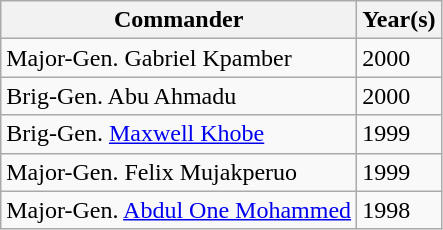<table class="wikitable" border="1">
<tr>
<th>Commander</th>
<th>Year(s)</th>
</tr>
<tr>
<td>Major-Gen. Gabriel Kpamber</td>
<td>2000</td>
</tr>
<tr>
<td>Brig-Gen. Abu Ahmadu</td>
<td>2000</td>
</tr>
<tr>
<td>Brig-Gen. <a href='#'>Maxwell Khobe</a></td>
<td>1999</td>
</tr>
<tr>
<td>Major-Gen. Felix Mujakperuo</td>
<td>1999</td>
</tr>
<tr>
<td>Major-Gen. <a href='#'>Abdul One Mohammed</a></td>
<td>1998</td>
</tr>
</table>
